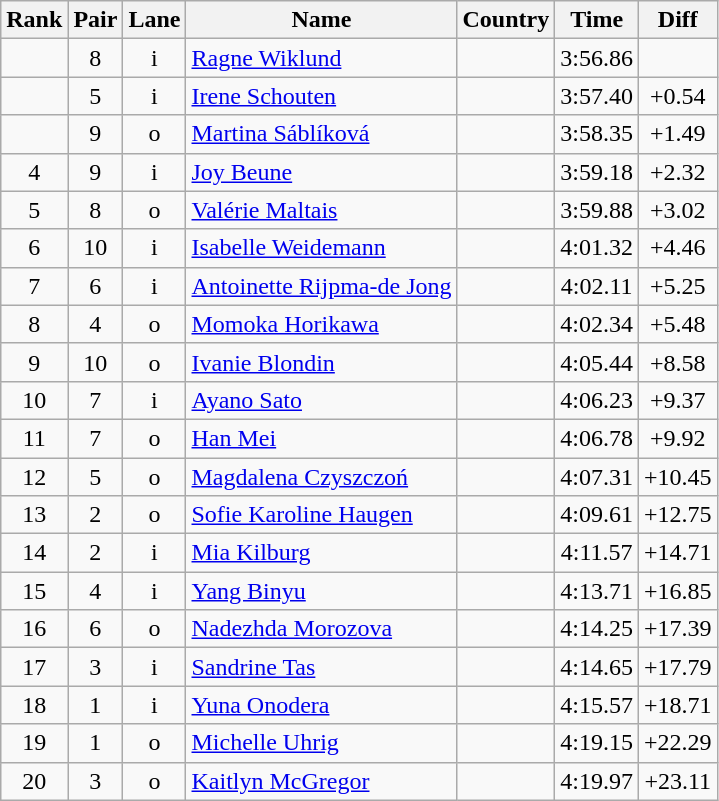<table class="wikitable sortable" style="text-align:center">
<tr>
<th>Rank</th>
<th>Pair</th>
<th>Lane</th>
<th>Name</th>
<th>Country</th>
<th>Time</th>
<th>Diff</th>
</tr>
<tr>
<td></td>
<td>8</td>
<td>i</td>
<td align=left><a href='#'>Ragne Wiklund</a></td>
<td align=left></td>
<td>3:56.86</td>
<td></td>
</tr>
<tr>
<td></td>
<td>5</td>
<td>i</td>
<td align=left><a href='#'>Irene Schouten</a></td>
<td align=left></td>
<td>3:57.40</td>
<td>+0.54</td>
</tr>
<tr>
<td></td>
<td>9</td>
<td>o</td>
<td align=left><a href='#'>Martina Sáblíková</a></td>
<td align=left></td>
<td>3:58.35</td>
<td>+1.49</td>
</tr>
<tr>
<td>4</td>
<td>9</td>
<td>i</td>
<td align=left><a href='#'>Joy Beune</a></td>
<td align=left></td>
<td>3:59.18</td>
<td>+2.32</td>
</tr>
<tr>
<td>5</td>
<td>8</td>
<td>o</td>
<td align=left><a href='#'>Valérie Maltais</a></td>
<td align=left></td>
<td>3:59.88</td>
<td>+3.02</td>
</tr>
<tr>
<td>6</td>
<td>10</td>
<td>i</td>
<td align=left><a href='#'>Isabelle Weidemann</a></td>
<td align=left></td>
<td>4:01.32</td>
<td>+4.46</td>
</tr>
<tr>
<td>7</td>
<td>6</td>
<td>i</td>
<td align=left><a href='#'>Antoinette Rijpma-de Jong</a></td>
<td align=left></td>
<td>4:02.11</td>
<td>+5.25</td>
</tr>
<tr>
<td>8</td>
<td>4</td>
<td>o</td>
<td align=left><a href='#'>Momoka Horikawa</a></td>
<td align=left></td>
<td>4:02.34</td>
<td>+5.48</td>
</tr>
<tr>
<td>9</td>
<td>10</td>
<td>o</td>
<td align=left><a href='#'>Ivanie Blondin</a></td>
<td align=left></td>
<td>4:05.44</td>
<td>+8.58</td>
</tr>
<tr>
<td>10</td>
<td>7</td>
<td>i</td>
<td align=left><a href='#'>Ayano Sato</a></td>
<td align=left></td>
<td>4:06.23</td>
<td>+9.37</td>
</tr>
<tr>
<td>11</td>
<td>7</td>
<td>o</td>
<td align=left><a href='#'>Han Mei</a></td>
<td align=left></td>
<td>4:06.78</td>
<td>+9.92</td>
</tr>
<tr>
<td>12</td>
<td>5</td>
<td>o</td>
<td align=left><a href='#'>Magdalena Czyszczoń</a></td>
<td align=left></td>
<td>4:07.31</td>
<td>+10.45</td>
</tr>
<tr>
<td>13</td>
<td>2</td>
<td>o</td>
<td align=left><a href='#'>Sofie Karoline Haugen</a></td>
<td align=left></td>
<td>4:09.61</td>
<td>+12.75</td>
</tr>
<tr>
<td>14</td>
<td>2</td>
<td>i</td>
<td align=left><a href='#'>Mia Kilburg</a></td>
<td align=left></td>
<td>4:11.57</td>
<td>+14.71</td>
</tr>
<tr>
<td>15</td>
<td>4</td>
<td>i</td>
<td align=left><a href='#'>Yang Binyu</a></td>
<td align=left></td>
<td>4:13.71</td>
<td>+16.85</td>
</tr>
<tr>
<td>16</td>
<td>6</td>
<td>o</td>
<td align=left><a href='#'>Nadezhda Morozova</a></td>
<td align=left></td>
<td>4:14.25</td>
<td>+17.39</td>
</tr>
<tr>
<td>17</td>
<td>3</td>
<td>i</td>
<td align=left><a href='#'>Sandrine Tas</a></td>
<td align=left></td>
<td>4:14.65</td>
<td>+17.79</td>
</tr>
<tr>
<td>18</td>
<td>1</td>
<td>i</td>
<td align=left><a href='#'>Yuna Onodera</a></td>
<td align=left></td>
<td>4:15.57</td>
<td>+18.71</td>
</tr>
<tr>
<td>19</td>
<td>1</td>
<td>o</td>
<td align=left><a href='#'>Michelle Uhrig</a></td>
<td align=left></td>
<td>4:19.15</td>
<td>+22.29</td>
</tr>
<tr>
<td>20</td>
<td>3</td>
<td>o</td>
<td align=left><a href='#'>Kaitlyn McGregor</a></td>
<td align=left></td>
<td>4:19.97</td>
<td>+23.11</td>
</tr>
</table>
